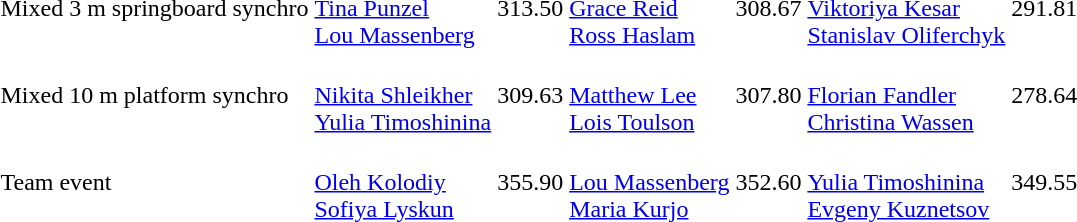<table>
<tr>
<td>Mixed 3 m springboard synchro<br></td>
<td><br><a href='#'>Tina Punzel</a><br><a href='#'>Lou Massenberg</a></td>
<td>313.50</td>
<td><br><a href='#'>Grace Reid</a><br><a href='#'>Ross Haslam</a></td>
<td>308.67</td>
<td><br><a href='#'>Viktoriya Kesar</a><br><a href='#'>Stanislav Oliferchyk</a></td>
<td>291.81</td>
</tr>
<tr>
<td>Mixed 10 m platform synchro<br></td>
<td><br><a href='#'>Nikita Shleikher</a><br><a href='#'>Yulia Timoshinina</a></td>
<td>309.63</td>
<td><br><a href='#'>Matthew Lee</a><br><a href='#'>Lois Toulson</a></td>
<td>307.80</td>
<td><br><a href='#'>Florian Fandler</a><br><a href='#'>Christina Wassen</a></td>
<td>278.64</td>
</tr>
<tr>
<td>Team event<br></td>
<td><br><a href='#'>Oleh Kolodiy</a><br><a href='#'>Sofiya Lyskun</a></td>
<td>355.90</td>
<td><br><a href='#'>Lou Massenberg</a><br><a href='#'>Maria Kurjo</a></td>
<td>352.60</td>
<td><br><a href='#'>Yulia Timoshinina</a><br><a href='#'>Evgeny Kuznetsov</a></td>
<td>349.55</td>
</tr>
</table>
